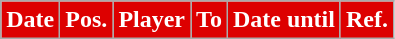<table class="wikitable plainrowheaders sortable">
<tr>
<th style="background:#DD0000;color:#fff;">Date</th>
<th style="background:#DD0000;color:#fff;">Pos.</th>
<th style="background:#DD0000;color:#fff;">Player</th>
<th style="background:#DD0000;color:#fff;">To</th>
<th style="background:#DD0000;color:#fff;">Date until</th>
<th style="background:#DD0000;color:#fff;">Ref.</th>
</tr>
</table>
